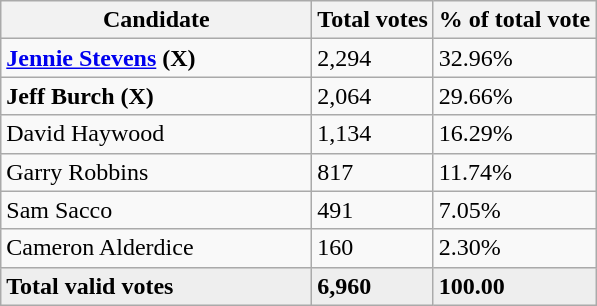<table class="wikitable">
<tr>
<th bgcolor="#DDDDFF" width="200px">Candidate</th>
<th bgcolor="#DDDDFF">Total votes</th>
<th bgcolor="#DDDDFF">% of total vote</th>
</tr>
<tr>
<td><strong><a href='#'>Jennie Stevens</a> (X)</strong></td>
<td>2,294</td>
<td>32.96%</td>
</tr>
<tr>
<td><strong>Jeff Burch (X)</strong></td>
<td>2,064</td>
<td>29.66%</td>
</tr>
<tr>
<td>David Haywood</td>
<td>1,134</td>
<td>16.29%</td>
</tr>
<tr>
<td>Garry Robbins</td>
<td>817</td>
<td>11.74%</td>
</tr>
<tr>
<td>Sam Sacco</td>
<td>491</td>
<td>7.05%</td>
</tr>
<tr>
<td>Cameron Alderdice</td>
<td>160</td>
<td>2.30%</td>
</tr>
<tr bgcolor="#EEEEEE">
<td><strong>Total valid votes</strong></td>
<td><strong>6,960</strong></td>
<td><strong>100.00</strong></td>
</tr>
</table>
